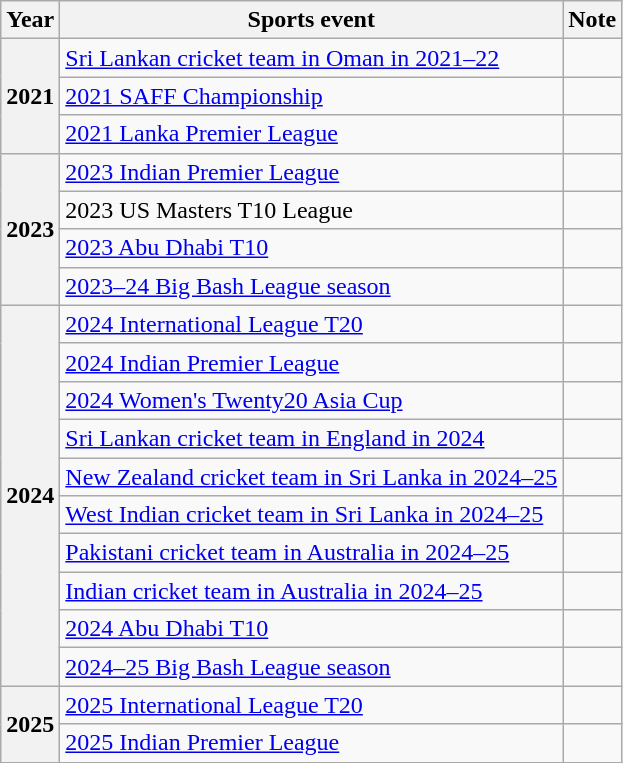<table class="wikitable">
<tr>
<th>Year</th>
<th>Sports event</th>
<th>Note</th>
</tr>
<tr>
<th rowspan="3">2021</th>
<td><a href='#'>Sri Lankan cricket team in Oman in 2021–22</a></td>
<td></td>
</tr>
<tr>
<td><a href='#'>2021 SAFF Championship</a></td>
<td></td>
</tr>
<tr>
<td><a href='#'>2021 Lanka Premier League</a></td>
<td></td>
</tr>
<tr>
<th rowspan="4">2023</th>
<td><a href='#'>2023 Indian Premier League</a></td>
<td></td>
</tr>
<tr>
<td>2023 US Masters T10 League</td>
<td></td>
</tr>
<tr>
<td><a href='#'>2023 Abu Dhabi T10</a></td>
<td></td>
</tr>
<tr>
<td><a href='#'>2023–24 Big Bash League season</a></td>
<td></td>
</tr>
<tr>
<th rowspan="10">2024</th>
<td><a href='#'>2024 International League T20</a></td>
<td></td>
</tr>
<tr>
<td><a href='#'>2024 Indian Premier League</a></td>
<td></td>
</tr>
<tr>
<td><a href='#'>2024 Women's Twenty20 Asia Cup</a></td>
<td></td>
</tr>
<tr>
<td><a href='#'>Sri Lankan cricket team in England in 2024</a></td>
<td></td>
</tr>
<tr>
<td><a href='#'>New Zealand cricket team in Sri Lanka in 2024–25</a></td>
<td></td>
</tr>
<tr>
<td><a href='#'>West Indian cricket team in Sri Lanka in 2024–25</a></td>
<td></td>
</tr>
<tr>
<td><a href='#'>Pakistani cricket team in Australia in 2024–25</a></td>
<td></td>
</tr>
<tr>
<td><a href='#'>Indian cricket team in Australia in 2024–25</a></td>
<td></td>
</tr>
<tr>
<td><a href='#'>2024 Abu Dhabi T10</a></td>
<td></td>
</tr>
<tr>
<td><a href='#'>2024–25 Big Bash League season</a></td>
<td></td>
</tr>
<tr>
<th rowspan=2>2025</th>
<td><a href='#'>2025 International League T20</a></td>
<td></td>
</tr>
<tr>
<td><a href='#'>2025 Indian Premier League</a></td>
<td></td>
</tr>
</table>
